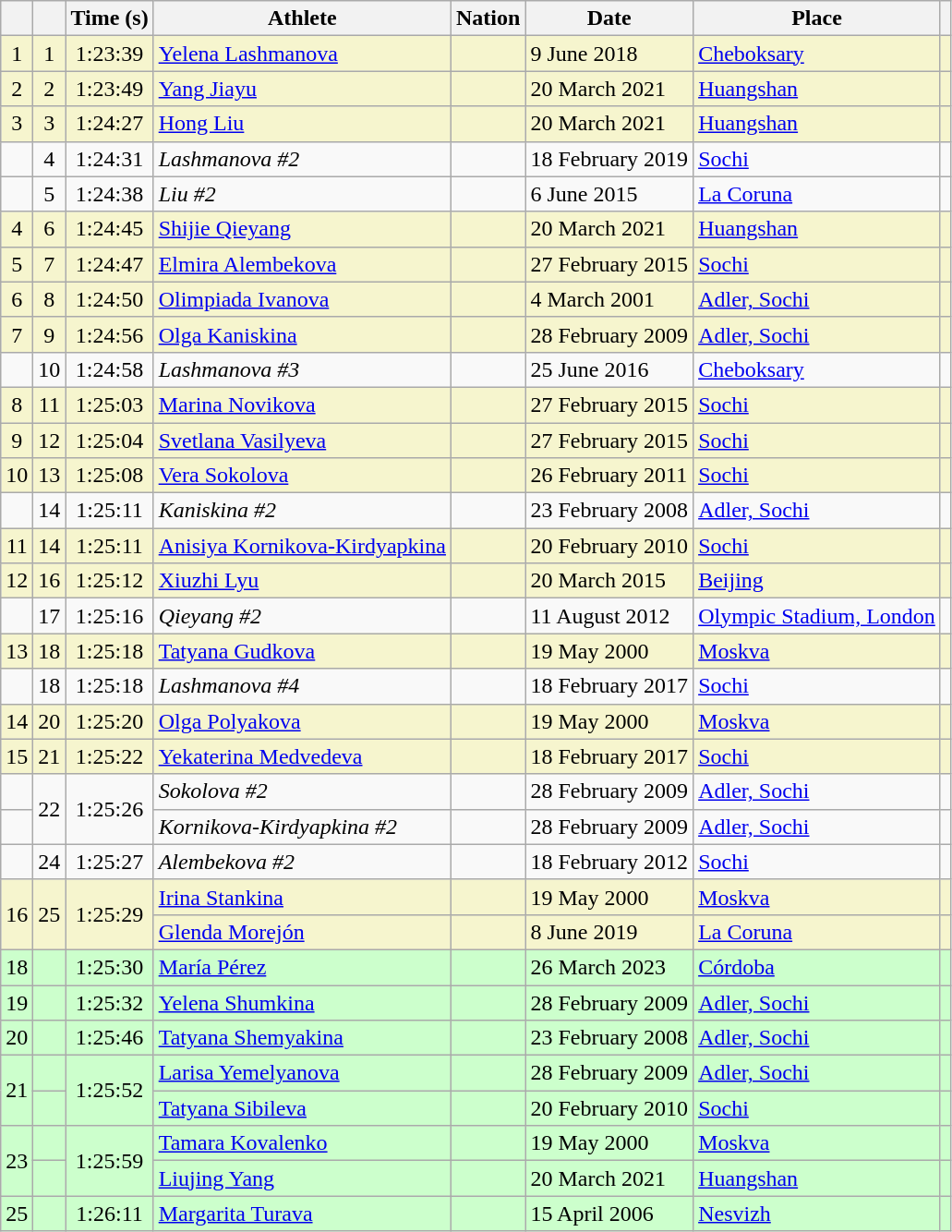<table class="wikitable sortable">
<tr>
<th></th>
<th></th>
<th>Time (s)</th>
<th>Athlete</th>
<th>Nation</th>
<th>Date</th>
<th>Place</th>
<th class="unsortable"></th>
</tr>
<tr bgcolor="#f6F5CE">
<td align=center>1</td>
<td align=center>1</td>
<td align=center>1:23:39</td>
<td><a href='#'>Yelena Lashmanova</a></td>
<td></td>
<td>9 June 2018</td>
<td><a href='#'>Cheboksary</a></td>
<td></td>
</tr>
<tr bgcolor="#f6F5CE">
<td align=center>2</td>
<td align=center>2</td>
<td align=center>1:23:49</td>
<td><a href='#'>Yang Jiayu</a></td>
<td></td>
<td>20 March 2021</td>
<td><a href='#'>Huangshan</a></td>
<td></td>
</tr>
<tr bgcolor="#f6F5CE">
<td align=center>3</td>
<td align=center>3</td>
<td align=center>1:24:27</td>
<td><a href='#'>Hong Liu</a></td>
<td></td>
<td>20 March 2021</td>
<td><a href='#'>Huangshan</a></td>
<td></td>
</tr>
<tr>
<td></td>
<td align="center">4</td>
<td align="center">1:24:31</td>
<td><em>Lashmanova #2</em></td>
<td></td>
<td>18 February 2019</td>
<td><a href='#'>Sochi</a></td>
<td></td>
</tr>
<tr>
<td></td>
<td align="center">5</td>
<td align="center">1:24:38</td>
<td><em>Liu #2</em></td>
<td></td>
<td>6 June 2015</td>
<td><a href='#'>La Coruna</a></td>
<td></td>
</tr>
<tr bgcolor="#f6F5CE">
<td align="center">4</td>
<td align="center">6</td>
<td align="center">1:24:45</td>
<td><a href='#'>Shijie Qieyang</a></td>
<td></td>
<td>20 March 2021</td>
<td><a href='#'>Huangshan</a></td>
<td></td>
</tr>
<tr bgcolor="#f6F5CE">
<td align="center">5</td>
<td align="center">7</td>
<td align="center">1:24:47</td>
<td><a href='#'>Elmira Alembekova</a></td>
<td></td>
<td>27 February 2015</td>
<td><a href='#'>Sochi</a></td>
<td></td>
</tr>
<tr bgcolor="#f6F5CE">
<td align="center">6</td>
<td align="center">8</td>
<td align="center">1:24:50</td>
<td><a href='#'>Olimpiada Ivanova</a></td>
<td></td>
<td>4 March 2001</td>
<td><a href='#'>Adler, Sochi</a></td>
<td></td>
</tr>
<tr bgcolor="#f6F5CE">
<td align="center">7</td>
<td align="center">9</td>
<td align="center">1:24:56</td>
<td><a href='#'>Olga Kaniskina</a></td>
<td></td>
<td>28 February 2009</td>
<td><a href='#'>Adler, Sochi</a></td>
<td></td>
</tr>
<tr>
<td></td>
<td align="center">10</td>
<td align="center">1:24:58</td>
<td><em>Lashmanova #3</em></td>
<td></td>
<td>25 June 2016</td>
<td><a href='#'>Cheboksary</a></td>
<td></td>
</tr>
<tr bgcolor="#f6F5CE">
<td align="center">8</td>
<td align="center">11</td>
<td align="center">1:25:03</td>
<td><a href='#'>Marina Novikova</a></td>
<td></td>
<td>27 February 2015</td>
<td><a href='#'>Sochi</a></td>
<td></td>
</tr>
<tr bgcolor="#f6F5CE">
<td align="center">9</td>
<td align="center">12</td>
<td align="center">1:25:04</td>
<td><a href='#'>Svetlana Vasilyeva</a></td>
<td></td>
<td>27 February 2015</td>
<td><a href='#'>Sochi</a></td>
<td></td>
</tr>
<tr bgcolor="#f6F5CE">
<td align="center">10</td>
<td align="center">13</td>
<td align="center">1:25:08</td>
<td><a href='#'>Vera Sokolova</a></td>
<td></td>
<td>26 February 2011</td>
<td><a href='#'>Sochi</a></td>
<td></td>
</tr>
<tr>
<td></td>
<td align="center">14</td>
<td align="center">1:25:11</td>
<td><em>Kaniskina #2</em></td>
<td></td>
<td>23 February 2008</td>
<td><a href='#'>Adler, Sochi</a></td>
<td></td>
</tr>
<tr bgcolor="#f6F5CE">
<td align="center">11</td>
<td align="center">14</td>
<td align="center">1:25:11</td>
<td><a href='#'>Anisiya Kornikova-Kirdyapkina</a></td>
<td></td>
<td>20 February 2010</td>
<td><a href='#'>Sochi</a></td>
<td></td>
</tr>
<tr bgcolor="#f6F5CE">
<td align="center">12</td>
<td align="center">16</td>
<td align="center">1:25:12</td>
<td><a href='#'>Xiuzhi Lyu</a></td>
<td></td>
<td>20 March 2015</td>
<td><a href='#'>Beijing</a></td>
<td></td>
</tr>
<tr>
<td></td>
<td align="center">17</td>
<td align="center">1:25:16</td>
<td><em>Qieyang #2</em></td>
<td></td>
<td>11 August 2012</td>
<td><a href='#'>Olympic Stadium, London</a></td>
<td></td>
</tr>
<tr bgcolor="#f6F5CE">
<td align="center">13</td>
<td align="center">18</td>
<td align="center">1:25:18</td>
<td><a href='#'>Tatyana Gudkova</a></td>
<td></td>
<td>19 May 2000</td>
<td><a href='#'>Moskva</a></td>
<td></td>
</tr>
<tr>
<td></td>
<td align="center">18</td>
<td align="center">1:25:18</td>
<td><em>Lashmanova #4</em></td>
<td></td>
<td>18 February 2017</td>
<td><a href='#'>Sochi</a></td>
<td></td>
</tr>
<tr bgcolor="#f6F5CE">
<td align="center">14</td>
<td align="center">20</td>
<td align="center">1:25:20</td>
<td><a href='#'>Olga Polyakova</a></td>
<td></td>
<td>19 May 2000</td>
<td><a href='#'>Moskva</a></td>
<td></td>
</tr>
<tr bgcolor="#f6F5CE">
<td align="center">15</td>
<td align="center">21</td>
<td align="center">1:25:22</td>
<td><a href='#'>Yekaterina Medvedeva</a></td>
<td></td>
<td>18 February 2017</td>
<td><a href='#'>Sochi</a></td>
<td></td>
</tr>
<tr>
<td></td>
<td rowspan=2 align="center">22</td>
<td rowspan=2 align="center">1:25:26</td>
<td><em>Sokolova #2</em></td>
<td></td>
<td>28 February 2009</td>
<td><a href='#'>Adler, Sochi</a></td>
<td></td>
</tr>
<tr>
<td></td>
<td><em>Kornikova-Kirdyapkina #2</em></td>
<td></td>
<td>28 February 2009</td>
<td><a href='#'>Adler, Sochi</a></td>
<td></td>
</tr>
<tr>
<td></td>
<td align="center">24</td>
<td align="center">1:25:27</td>
<td><em>Alembekova #2</em></td>
<td></td>
<td>18 February 2012</td>
<td><a href='#'>Sochi</a></td>
<td></td>
</tr>
<tr bgcolor="#f6F5CE">
<td rowspan=2 align="center">16</td>
<td rowspan=2 align="center">25</td>
<td rowspan=2 align="center">1:25:29</td>
<td><a href='#'>Irina Stankina</a></td>
<td></td>
<td>19 May 2000</td>
<td><a href='#'>Moskva</a></td>
<td></td>
</tr>
<tr bgcolor="#f6F5CE">
<td><a href='#'>Glenda Morejón</a></td>
<td></td>
<td>8 June 2019</td>
<td><a href='#'>La Coruna</a></td>
<td></td>
</tr>
<tr bgcolor="#CCFFCC">
<td align="center">18</td>
<td></td>
<td align="center">1:25:30</td>
<td><a href='#'>María Pérez</a></td>
<td></td>
<td>26 March 2023</td>
<td><a href='#'>Córdoba</a></td>
<td></td>
</tr>
<tr bgcolor="#CCFFCC">
<td align="center">19</td>
<td></td>
<td align="center">1:25:32</td>
<td><a href='#'>Yelena Shumkina</a></td>
<td></td>
<td>28 February 2009</td>
<td><a href='#'>Adler, Sochi</a></td>
<td></td>
</tr>
<tr bgcolor="#CCFFCC">
<td align="center">20</td>
<td></td>
<td align="center">1:25:46</td>
<td><a href='#'>Tatyana Shemyakina</a></td>
<td></td>
<td>23 February 2008</td>
<td><a href='#'>Adler, Sochi</a></td>
<td></td>
</tr>
<tr bgcolor="#CCFFCC">
<td rowspan=2 align="center">21</td>
<td></td>
<td rowspan=2 align="center">1:25:52</td>
<td><a href='#'>Larisa Yemelyanova</a></td>
<td></td>
<td>28 February 2009</td>
<td><a href='#'>Adler, Sochi</a></td>
<td></td>
</tr>
<tr bgcolor="#CCFFCC">
<td></td>
<td><a href='#'>Tatyana Sibileva</a></td>
<td></td>
<td>20 February 2010</td>
<td><a href='#'>Sochi</a></td>
<td></td>
</tr>
<tr bgcolor="#CCFFCC">
<td rowspan=2 align="center">23</td>
<td></td>
<td rowspan=2 align="center">1:25:59</td>
<td><a href='#'>Tamara Kovalenko</a></td>
<td></td>
<td>19 May 2000</td>
<td><a href='#'>Moskva</a></td>
<td></td>
</tr>
<tr bgcolor="#CCFFCC">
<td></td>
<td><a href='#'>Liujing Yang</a></td>
<td></td>
<td>20 March 2021</td>
<td><a href='#'>Huangshan</a></td>
<td></td>
</tr>
<tr bgcolor="#CCFFCC">
<td align="center">25</td>
<td></td>
<td align="center">1:26:11</td>
<td><a href='#'>Margarita Turava</a></td>
<td></td>
<td>15 April 2006</td>
<td><a href='#'>Nesvizh</a></td>
<td></td>
</tr>
</table>
